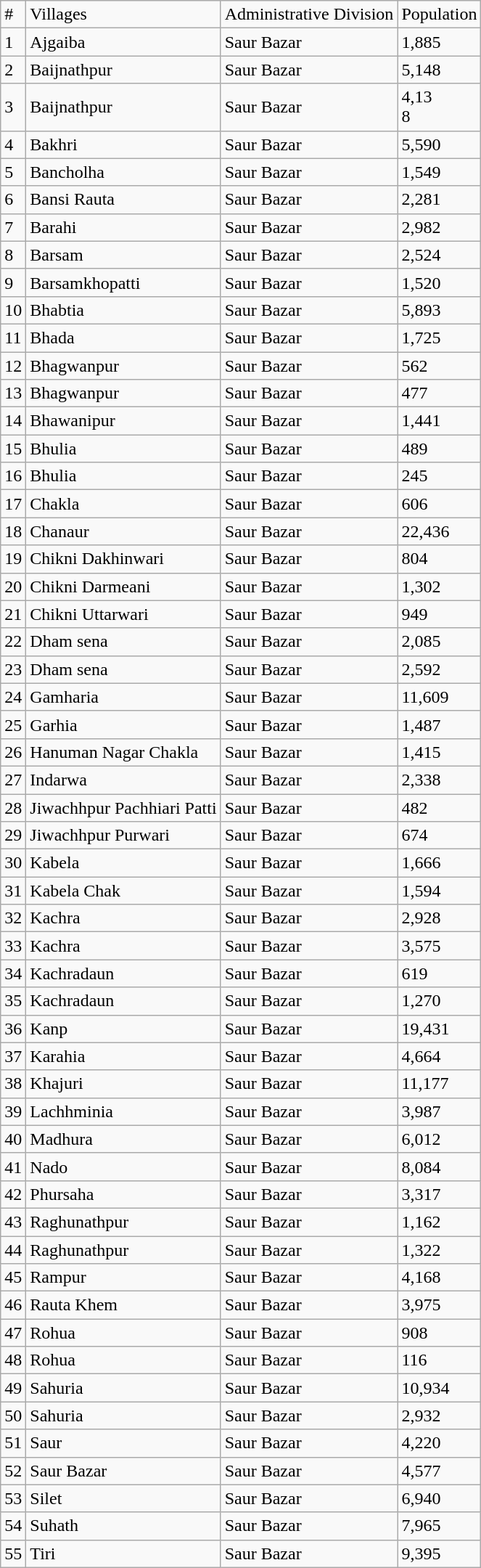<table class="wikitable">
<tr>
<td>#</td>
<td>Villages</td>
<td>Administrative Division</td>
<td>Population</td>
</tr>
<tr>
<td>1</td>
<td>Ajgaiba</td>
<td>Saur Bazar</td>
<td>1,885</td>
</tr>
<tr>
<td>2</td>
<td>Baijnathpur</td>
<td>Saur Bazar</td>
<td>5,148</td>
</tr>
<tr>
<td>3</td>
<td>Baijnathpur</td>
<td>Saur Bazar</td>
<td>4,13<br>8</td>
</tr>
<tr>
<td>4</td>
<td>Bakhri</td>
<td>Saur Bazar</td>
<td>5,590</td>
</tr>
<tr>
<td>5</td>
<td>Bancholha</td>
<td>Saur Bazar</td>
<td>1,549</td>
</tr>
<tr>
<td>6</td>
<td>Bansi Rauta</td>
<td>Saur Bazar</td>
<td>2,281</td>
</tr>
<tr>
<td>7</td>
<td>Barahi</td>
<td>Saur Bazar</td>
<td>2,982</td>
</tr>
<tr>
<td>8</td>
<td>Barsam</td>
<td>Saur Bazar</td>
<td>2,524</td>
</tr>
<tr>
<td>9</td>
<td>Barsamkhopatti</td>
<td>Saur Bazar</td>
<td>1,520</td>
</tr>
<tr>
<td>10</td>
<td>Bhabtia</td>
<td>Saur Bazar</td>
<td>5,893</td>
</tr>
<tr>
<td>11</td>
<td>Bhada</td>
<td>Saur Bazar</td>
<td>1,725</td>
</tr>
<tr>
<td>12</td>
<td>Bhagwanpur</td>
<td>Saur Bazar</td>
<td>562</td>
</tr>
<tr>
<td>13</td>
<td>Bhagwanpur</td>
<td>Saur Bazar</td>
<td>477</td>
</tr>
<tr>
<td>14</td>
<td>Bhawanipur</td>
<td>Saur Bazar</td>
<td>1,441</td>
</tr>
<tr>
<td>15</td>
<td>Bhulia</td>
<td>Saur Bazar</td>
<td>489</td>
</tr>
<tr>
<td>16</td>
<td>Bhulia</td>
<td>Saur Bazar</td>
<td>245</td>
</tr>
<tr>
<td>17</td>
<td>Chakla</td>
<td>Saur Bazar</td>
<td>606</td>
</tr>
<tr>
<td>18</td>
<td>Chanaur</td>
<td>Saur Bazar</td>
<td>22,436</td>
</tr>
<tr>
<td>19</td>
<td>Chikni Dakhinwari</td>
<td>Saur Bazar</td>
<td>804</td>
</tr>
<tr>
<td>20</td>
<td>Chikni Darmeani</td>
<td>Saur Bazar</td>
<td>1,302</td>
</tr>
<tr>
<td>21</td>
<td>Chikni Uttarwari</td>
<td>Saur Bazar</td>
<td>949</td>
</tr>
<tr>
<td>22</td>
<td>Dham sena</td>
<td>Saur Bazar</td>
<td>2,085</td>
</tr>
<tr>
<td>23</td>
<td>Dham sena</td>
<td>Saur Bazar</td>
<td>2,592</td>
</tr>
<tr>
<td>24</td>
<td>Gamharia</td>
<td>Saur Bazar</td>
<td>11,609</td>
</tr>
<tr>
<td>25</td>
<td>Garhia</td>
<td>Saur Bazar</td>
<td>1,487</td>
</tr>
<tr>
<td>26</td>
<td>Hanuman Nagar Chakla</td>
<td>Saur Bazar</td>
<td>1,415</td>
</tr>
<tr>
<td>27</td>
<td>Indarwa</td>
<td>Saur Bazar</td>
<td>2,338</td>
</tr>
<tr>
<td>28</td>
<td>Jiwachhpur Pachhiari Patti</td>
<td>Saur Bazar</td>
<td>482</td>
</tr>
<tr>
<td>29</td>
<td>Jiwachhpur Purwari</td>
<td>Saur Bazar</td>
<td>674</td>
</tr>
<tr>
<td>30</td>
<td>Kabela</td>
<td>Saur Bazar</td>
<td>1,666</td>
</tr>
<tr>
<td>31</td>
<td>Kabela Chak</td>
<td>Saur Bazar</td>
<td>1,594</td>
</tr>
<tr>
<td>32</td>
<td>Kachra</td>
<td>Saur Bazar</td>
<td>2,928</td>
</tr>
<tr>
<td>33</td>
<td>Kachra</td>
<td>Saur Bazar</td>
<td>3,575</td>
</tr>
<tr>
<td>34</td>
<td>Kachradaun</td>
<td>Saur Bazar</td>
<td>619</td>
</tr>
<tr>
<td>35</td>
<td>Kachradaun</td>
<td>Saur Bazar</td>
<td>1,270</td>
</tr>
<tr>
<td>36</td>
<td>Kanp</td>
<td>Saur Bazar</td>
<td>19,431</td>
</tr>
<tr>
<td>37</td>
<td>Karahia</td>
<td>Saur Bazar</td>
<td>4,664</td>
</tr>
<tr>
<td>38</td>
<td>Khajuri</td>
<td>Saur Bazar</td>
<td>11,177</td>
</tr>
<tr>
<td>39</td>
<td>Lachhminia</td>
<td>Saur Bazar</td>
<td>3,987</td>
</tr>
<tr>
<td>40</td>
<td>Madhura</td>
<td>Saur Bazar</td>
<td>6,012</td>
</tr>
<tr>
<td>41</td>
<td>Nado</td>
<td>Saur Bazar</td>
<td>8,084</td>
</tr>
<tr>
<td>42</td>
<td>Phursaha</td>
<td>Saur Bazar</td>
<td>3,317</td>
</tr>
<tr>
<td>43</td>
<td>Raghunathpur</td>
<td>Saur Bazar</td>
<td>1,162</td>
</tr>
<tr>
<td>44</td>
<td>Raghunathpur</td>
<td>Saur Bazar</td>
<td>1,322</td>
</tr>
<tr>
<td>45</td>
<td>Rampur</td>
<td>Saur Bazar</td>
<td>4,168</td>
</tr>
<tr>
<td>46</td>
<td>Rauta Khem</td>
<td>Saur Bazar</td>
<td>3,975</td>
</tr>
<tr>
<td>47</td>
<td>Rohua</td>
<td>Saur Bazar</td>
<td>908</td>
</tr>
<tr>
<td>48</td>
<td>Rohua</td>
<td>Saur Bazar</td>
<td>116</td>
</tr>
<tr>
<td>49</td>
<td>Sahuria</td>
<td>Saur Bazar</td>
<td>10,934</td>
</tr>
<tr>
<td>50</td>
<td>Sahuria</td>
<td>Saur Bazar</td>
<td>2,932</td>
</tr>
<tr>
<td>51</td>
<td>Saur</td>
<td>Saur Bazar</td>
<td>4,220</td>
</tr>
<tr>
<td>52</td>
<td>Saur Bazar</td>
<td>Saur Bazar</td>
<td>4,577</td>
</tr>
<tr>
<td>53</td>
<td>Silet</td>
<td>Saur Bazar</td>
<td>6,940</td>
</tr>
<tr>
<td>54</td>
<td>Suhath</td>
<td>Saur Bazar</td>
<td>7,965</td>
</tr>
<tr>
<td>55</td>
<td>Tiri</td>
<td>Saur Bazar</td>
<td>9,395</td>
</tr>
</table>
